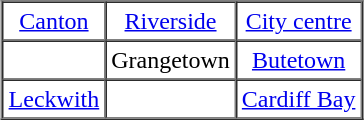<table border=1 cellpadding=3 cellspacing=0 align=center style="text-align:center;">
<tr>
<td><a href='#'>Canton</a></td>
<td><a href='#'>Riverside</a></td>
<td><a href='#'>City centre</a></td>
</tr>
<tr>
<td></td>
<td>Grangetown</td>
<td><a href='#'>Butetown</a></td>
</tr>
<tr>
<td><a href='#'>Leckwith</a></td>
<td></td>
<td><a href='#'>Cardiff Bay</a></td>
</tr>
</table>
